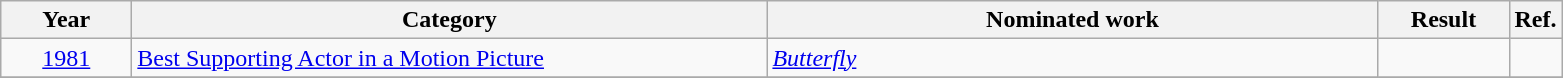<table class=wikitable>
<tr>
<th scope="col" style="width:5em;">Year</th>
<th scope="col" style="width:26em;">Category</th>
<th scope="col" style="width:25em;">Nominated work</th>
<th scope="col" style="width:5em;">Result</th>
<th>Ref.</th>
</tr>
<tr>
<td style="text-align:center;"><a href='#'>1981</a></td>
<td><a href='#'>Best Supporting Actor in a Motion Picture</a></td>
<td><em><a href='#'>Butterfly</a></em></td>
<td></td>
<td></td>
</tr>
<tr>
</tr>
</table>
